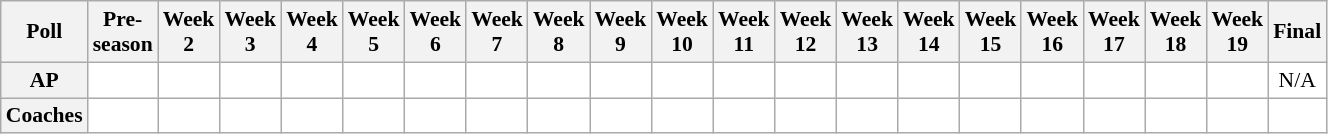<table class="wikitable" style="white-space:nowrap;font-size:90%">
<tr>
<th>Poll</th>
<th>Pre-<br>season</th>
<th>Week<br>2</th>
<th>Week<br>3</th>
<th>Week<br>4</th>
<th>Week<br>5</th>
<th>Week<br>6</th>
<th>Week<br>7</th>
<th>Week<br>8</th>
<th>Week<br>9</th>
<th>Week<br>10</th>
<th>Week<br>11</th>
<th>Week<br>12</th>
<th>Week<br>13</th>
<th>Week<br>14</th>
<th>Week<br>15</th>
<th>Week<br>16</th>
<th>Week<br>17</th>
<th>Week<br>18</th>
<th>Week<br>19</th>
<th>Final</th>
</tr>
<tr style="text-align:center;">
<th>AP</th>
<td style="background:#FFF;"></td>
<td style="background:#FFF;"></td>
<td style="background:#FFF;"></td>
<td style="background:#FFF;"></td>
<td style="background:#FFF;"></td>
<td style="background:#FFF;"></td>
<td style="background:#FFF;"></td>
<td style="background:#FFF;"></td>
<td style="background:#FFF;"></td>
<td style="background:#FFF;"></td>
<td style="background:#FFF;"></td>
<td style="background:#FFF;"></td>
<td style="background:#FFF;"></td>
<td style="background:#FFF;"></td>
<td style="background:#FFF;"></td>
<td style="background:#FFF;"></td>
<td style="background:#FFF;"></td>
<td style="background:#FFF;"></td>
<td style="background:#FFF;"></td>
<td style="background:#FFF;">N/A</td>
</tr>
<tr style="text-align:center;">
<th>Coaches</th>
<td style="background:#FFF;"></td>
<td style="background:#FFF;"></td>
<td style="background:#FFF;"></td>
<td style="background:#FFF;"></td>
<td style="background:#FFF;"></td>
<td style="background:#FFF;"></td>
<td style="background:#FFF;"></td>
<td style="background:#FFF;"></td>
<td style="background:#FFF;"></td>
<td style="background:#FFF;"></td>
<td style="background:#FFF;"></td>
<td style="background:#FFF;"></td>
<td style="background:#FFF;"></td>
<td style="background:#FFF;"></td>
<td style="background:#FFF;"></td>
<td style="background:#FFF;"></td>
<td style="background:#FFF;"></td>
<td style="background:#FFF;"></td>
<td style="background:#FFF;"></td>
<td style="background:#FFF;"></td>
</tr>
</table>
